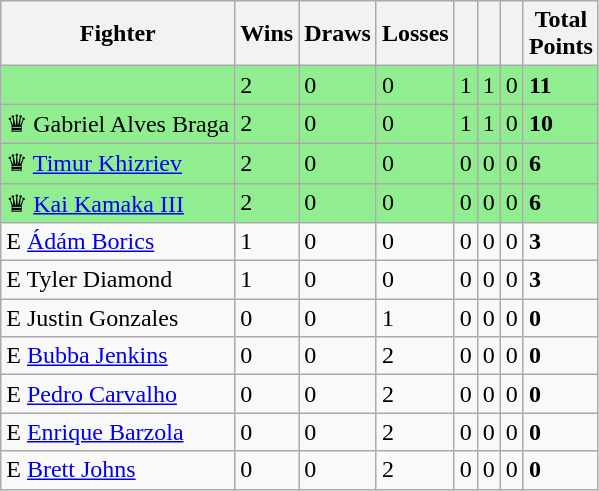<table class="wikitable sortable">
<tr>
<th>Fighter</th>
<th>Wins</th>
<th>Draws</th>
<th>Losses</th>
<th></th>
<th></th>
<th></th>
<th>Total<br> Points</th>
</tr>
<tr style="background:#90EE90;">
<td></td>
<td>2</td>
<td>0</td>
<td>0</td>
<td>1</td>
<td>1</td>
<td>0</td>
<td><strong>11</strong></td>
</tr>
<tr style="background:#90EE90;">
<td>♛  Gabriel Alves Braga</td>
<td>2</td>
<td>0</td>
<td>0</td>
<td>1</td>
<td>1</td>
<td>0</td>
<td><strong>10</strong></td>
</tr>
<tr style="background:#90EE90;">
<td>♛  <a href='#'>Timur Khizriev</a></td>
<td>2</td>
<td>0</td>
<td>0</td>
<td>0</td>
<td>0</td>
<td>0</td>
<td><strong>6</strong></td>
</tr>
<tr style="background:#90EE90;">
<td>♛  <a href='#'>Kai Kamaka III</a></td>
<td>2</td>
<td>0</td>
<td>0</td>
<td>0</td>
<td>0</td>
<td>0</td>
<td><strong>6</strong></td>
</tr>
<tr>
<td>E  <a href='#'>Ádám Borics</a></td>
<td>1</td>
<td>0</td>
<td>0</td>
<td>0</td>
<td>0</td>
<td>0</td>
<td><strong>3</strong></td>
</tr>
<tr>
<td>E  Tyler Diamond</td>
<td>1</td>
<td>0</td>
<td>0</td>
<td>0</td>
<td>0</td>
<td>0</td>
<td><strong>3</strong></td>
</tr>
<tr>
<td>E  Justin Gonzales</td>
<td>0</td>
<td>0</td>
<td>1</td>
<td>0</td>
<td>0</td>
<td>0</td>
<td><strong>0</strong></td>
</tr>
<tr>
<td>E  <a href='#'>Bubba Jenkins</a></td>
<td>0</td>
<td>0</td>
<td>2</td>
<td>0</td>
<td>0</td>
<td>0</td>
<td><strong>0</strong></td>
</tr>
<tr>
<td>E  <a href='#'>Pedro Carvalho</a></td>
<td>0</td>
<td>0</td>
<td>2</td>
<td>0</td>
<td>0</td>
<td>0</td>
<td><strong>0</strong></td>
</tr>
<tr>
<td>E  <a href='#'>Enrique Barzola</a></td>
<td>0</td>
<td>0</td>
<td>2</td>
<td>0</td>
<td>0</td>
<td>0</td>
<td><strong>0</strong></td>
</tr>
<tr>
<td>E  <a href='#'>Brett Johns</a></td>
<td>0</td>
<td>0</td>
<td>2</td>
<td>0</td>
<td>0</td>
<td>0</td>
<td><strong>0</strong></td>
</tr>
</table>
